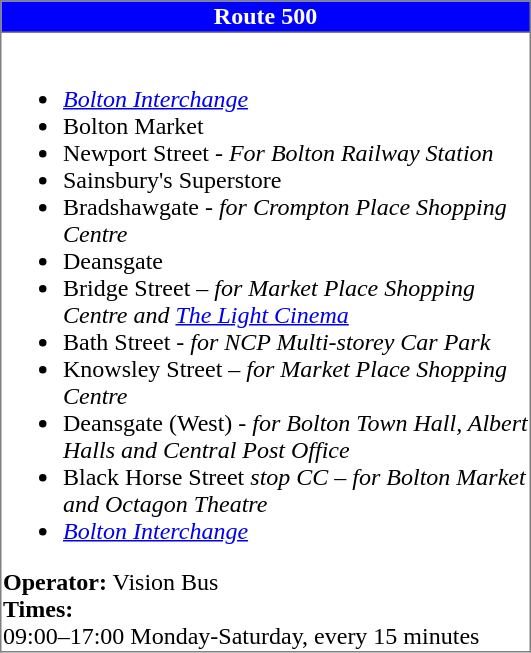<table class="toccolours" border="1" style="border-collapse: collapse;">
<tr>
<th style="background: blue; color: white;" width="350">Route 500</th>
</tr>
<tr>
<td valign="top"><br><ul><li><em><a href='#'>Bolton Interchange</a></em>  </li><li>Bolton Market</li><li>Newport Street - <em>For Bolton Railway Station</em> </li><li>Sainsbury's Superstore</li><li>Bradshawgate - <em>for Crompton Place Shopping Centre</em></li><li>Deansgate</li><li>Bridge Street – <em>for Market Place Shopping Centre and <a href='#'>The Light Cinema</a></em></li><li>Bath Street - <em>for NCP Multi-storey Car Park</em></li><li>Knowsley Street – <em>for Market Place Shopping Centre</em></li><li>Deansgate (West) - <em>for Bolton Town Hall, Albert Halls and Central Post Office</em></li><li>Black Horse Street <em>stop CC</em> – <em>for Bolton Market and Octagon Theatre</em></li><li><em><a href='#'>Bolton Interchange</a></em>  </li></ul><strong>Operator:</strong> Vision Bus<br>
<strong>Times:</strong><br>
09:00–17:00 Monday-Saturday, every 15 minutes</td>
</tr>
</table>
